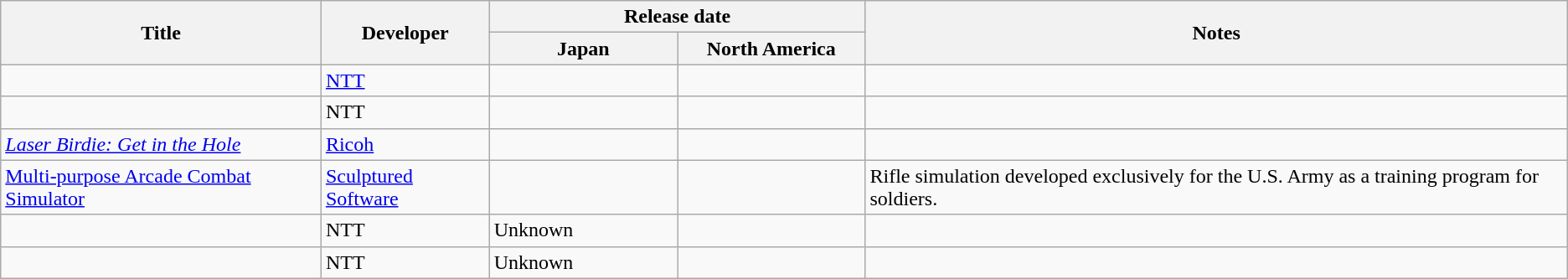<table class="wikitable sortable" id="othernonretail">
<tr>
<th rowspan="2">Title</th>
<th rowspan="2">Developer</th>
<th colspan="2">Release date</th>
<th rowspan="2" class="unsortable">Notes</th>
</tr>
<tr>
<th style="width:12%;">Japan</th>
<th style="width:12%;">North America</th>
</tr>
<tr>
<td><em></em></td>
<td><a href='#'>NTT</a></td>
<td></td>
<td></td>
</tr>
<tr>
<td><em></em></td>
<td>NTT</td>
<td></td>
<td></td>
<td></td>
</tr>
<tr>
<td><em><a href='#'>Laser Birdie: Get in the Hole</a></em></td>
<td><a href='#'>Ricoh</a></td>
<td></td>
<td></td>
<td></td>
</tr>
<tr>
<td><a href='#'>Multi-purpose Arcade Combat Simulator</a> </td>
<td><a href='#'>Sculptured Software</a></td>
<td></td>
<td></td>
<td>Rifle simulation developed exclusively for the U.S. Army as a training program for soldiers.</td>
</tr>
<tr>
<td><em></em></td>
<td>NTT</td>
<td>Unknown</td>
<td></td>
<td></td>
</tr>
<tr>
<td><em></em></td>
<td>NTT</td>
<td>Unknown</td>
<td></td>
<td></td>
</tr>
</table>
